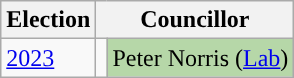<table class="wikitable">
<tr>
<th>Election</th>
<th colspan="2">Councillor</th>
</tr>
<tr>
<td><a href='#'>2023</a></td>
<td style="background-color: "></td>
<td bgcolor="#B6D7A8">Peter Norris (<a href='#'>Lab</a>)</td>
</tr>
</table>
